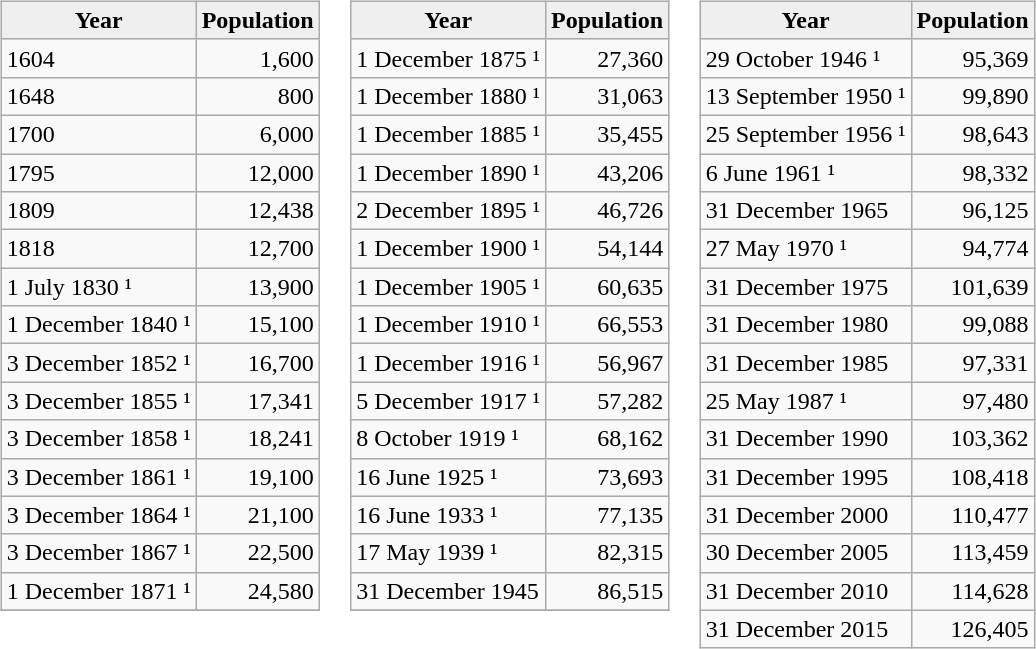<table>
<tr>
<td valign="top"><br><table class="wikitable">
<tr>
<th style="background:#efefef;">Year</th>
<th style="background:#efefef;">Population</th>
</tr>
<tr>
<td>1604</td>
<td align="right">1,600</td>
</tr>
<tr>
<td>1648</td>
<td align="right">800</td>
</tr>
<tr>
<td>1700</td>
<td align="right">6,000</td>
</tr>
<tr>
<td>1795</td>
<td align="right">12,000</td>
</tr>
<tr>
<td>1809</td>
<td align="right">12,438</td>
</tr>
<tr>
<td>1818</td>
<td align="right">12,700</td>
</tr>
<tr>
<td>1 July 1830 ¹</td>
<td align="right">13,900</td>
</tr>
<tr>
<td>1 December 1840 ¹</td>
<td align="right">15,100</td>
</tr>
<tr>
<td>3 December 1852 ¹</td>
<td align="right">16,700</td>
</tr>
<tr>
<td>3 December 1855 ¹</td>
<td align="right">17,341</td>
</tr>
<tr>
<td>3 December 1858 ¹</td>
<td align="right">18,241</td>
</tr>
<tr>
<td>3 December 1861 ¹</td>
<td align="right">19,100</td>
</tr>
<tr>
<td>3 December 1864 ¹</td>
<td align="right">21,100</td>
</tr>
<tr>
<td>3 December 1867 ¹</td>
<td align="right">22,500</td>
</tr>
<tr>
<td>1 December 1871 ¹</td>
<td align="right">24,580</td>
</tr>
<tr>
</tr>
</table>
</td>
<td valign="top"><br><table class="wikitable">
<tr>
<th style="background:#efefef;">Year</th>
<th style="background:#efefef;">Population</th>
</tr>
<tr>
<td>1 December 1875 ¹</td>
<td align="right">27,360</td>
</tr>
<tr>
<td>1 December 1880 ¹</td>
<td align="right">31,063</td>
</tr>
<tr>
<td>1 December 1885 ¹</td>
<td align="right">35,455</td>
</tr>
<tr>
<td>1 December 1890 ¹</td>
<td align="right">43,206</td>
</tr>
<tr>
<td>2 December 1895 ¹</td>
<td align="right">46,726</td>
</tr>
<tr>
<td>1 December 1900 ¹</td>
<td align="right">54,144</td>
</tr>
<tr>
<td>1 December 1905 ¹</td>
<td align="right">60,635</td>
</tr>
<tr>
<td>1 December 1910 ¹</td>
<td align="right">66,553</td>
</tr>
<tr>
<td>1 December 1916 ¹</td>
<td align="right">56,967</td>
</tr>
<tr>
<td>5 December 1917 ¹</td>
<td align="right">57,282</td>
</tr>
<tr>
<td>8 October 1919 ¹</td>
<td align="right">68,162</td>
</tr>
<tr>
<td>16 June 1925 ¹</td>
<td align="right">73,693</td>
</tr>
<tr>
<td>16 June 1933 ¹</td>
<td align="right">77,135</td>
</tr>
<tr>
<td>17 May 1939 ¹</td>
<td align="right">82,315</td>
</tr>
<tr>
<td>31 December 1945</td>
<td align="right">86,515</td>
</tr>
<tr>
</tr>
</table>
</td>
<td valign="top"><br><table class="wikitable">
<tr>
<th style="background:#efefef;">Year</th>
<th style="background:#efefef;">Population</th>
</tr>
<tr>
<td>29 October 1946 ¹</td>
<td align="right">95,369</td>
</tr>
<tr>
<td>13 September 1950 ¹</td>
<td align="right">99,890</td>
</tr>
<tr>
<td>25 September 1956 ¹</td>
<td align="right">98,643</td>
</tr>
<tr>
<td>6 June 1961 ¹</td>
<td align="right">98,332</td>
</tr>
<tr>
<td>31 December 1965</td>
<td align="right">96,125</td>
</tr>
<tr>
<td>27 May 1970 ¹</td>
<td align="right">94,774</td>
</tr>
<tr>
<td>31 December 1975</td>
<td align="right">101,639</td>
</tr>
<tr>
<td>31 December 1980</td>
<td align="right">99,088</td>
</tr>
<tr>
<td>31 December 1985</td>
<td align="right">97,331</td>
</tr>
<tr>
<td>25 May 1987 ¹</td>
<td align="right">97,480</td>
</tr>
<tr>
<td>31 December 1990</td>
<td align="right">103,362</td>
</tr>
<tr>
<td>31 December 1995</td>
<td align="right">108,418</td>
</tr>
<tr>
<td>31 December 2000</td>
<td align="right">110,477</td>
</tr>
<tr>
<td>30 December 2005</td>
<td align="right">113,459</td>
</tr>
<tr>
<td>31 December 2010</td>
<td align="right">114,628</td>
</tr>
<tr>
<td>31 December 2015</td>
<td align="right">126,405</td>
</tr>
</table>
</td>
</tr>
</table>
